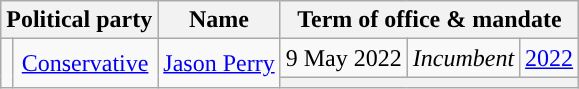<table class="wikitable" style="text-align: center;">
<tr>
<th colspan=2>Political party</th>
<th>Name</th>
<th colspan=3>Term of office & mandate</th>
</tr>
<tr>
<td rowspan=2 style="background-color: "></td>
<td rowspan=2><a href='#'>Conservative</a></td>
<td rowspan=2><a href='#'>Jason Perry</a></td>
<td rowspan=1>9 May 2022</td>
<td rowspan=1><em>Incumbent</em></td>
<td><a href='#'>2022</a></td>
</tr>
<tr>
<th colspan=3 style="font-size:90%; font-weight:normal"></th>
</tr>
</table>
